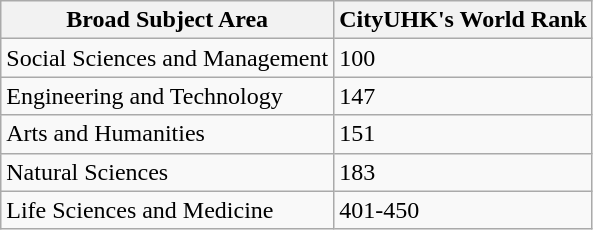<table class="wikitable sortable">
<tr>
<th>Broad Subject Area</th>
<th>CityUHK's World Rank</th>
</tr>
<tr>
<td>Social Sciences and Management</td>
<td>100</td>
</tr>
<tr>
<td>Engineering and Technology</td>
<td>147</td>
</tr>
<tr>
<td>Arts and Humanities</td>
<td>151</td>
</tr>
<tr>
<td>Natural Sciences</td>
<td>183</td>
</tr>
<tr>
<td>Life Sciences and Medicine</td>
<td>401-450</td>
</tr>
</table>
